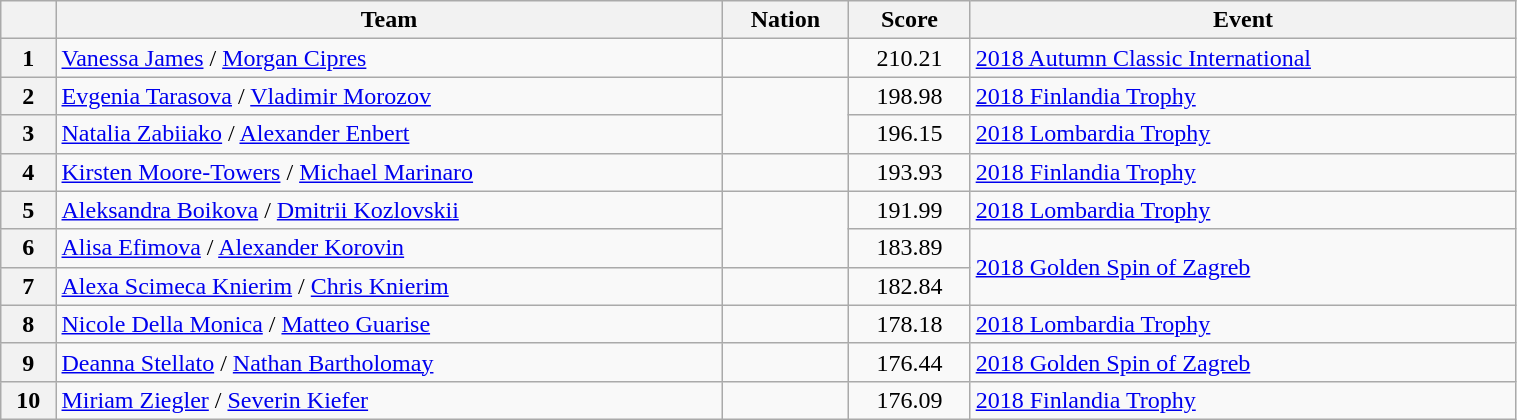<table class="wikitable sortable" style="text-align:left; width:80%">
<tr>
<th scope="col"></th>
<th scope="col">Team</th>
<th scope="col">Nation</th>
<th scope="col">Score</th>
<th scope="col">Event</th>
</tr>
<tr>
<th scope="row">1</th>
<td><a href='#'>Vanessa James</a> / <a href='#'>Morgan Cipres</a></td>
<td></td>
<td style="text-align:center;">210.21</td>
<td><a href='#'>2018 Autumn Classic International</a></td>
</tr>
<tr>
<th scope="row">2</th>
<td><a href='#'>Evgenia Tarasova</a> / <a href='#'>Vladimir Morozov</a></td>
<td rowspan="2"></td>
<td style="text-align:center;">198.98</td>
<td><a href='#'>2018 Finlandia Trophy</a></td>
</tr>
<tr>
<th scope="row">3</th>
<td><a href='#'>Natalia Zabiiako</a> / <a href='#'>Alexander Enbert</a></td>
<td style="text-align:center;">196.15</td>
<td><a href='#'>2018 Lombardia Trophy</a></td>
</tr>
<tr>
<th scope="row">4</th>
<td><a href='#'>Kirsten Moore-Towers</a> / <a href='#'>Michael Marinaro</a></td>
<td></td>
<td style="text-align:center;">193.93</td>
<td><a href='#'>2018 Finlandia Trophy</a></td>
</tr>
<tr>
<th scope="row">5</th>
<td><a href='#'>Aleksandra Boikova</a> / <a href='#'>Dmitrii Kozlovskii</a></td>
<td rowspan="2"></td>
<td style="text-align:center;">191.99</td>
<td><a href='#'>2018 Lombardia Trophy</a></td>
</tr>
<tr>
<th scope="row">6</th>
<td><a href='#'>Alisa Efimova</a> / <a href='#'>Alexander Korovin</a></td>
<td style="text-align:center;">183.89</td>
<td rowspan="2"><a href='#'>2018 Golden Spin of Zagreb</a></td>
</tr>
<tr>
<th scope="row">7</th>
<td><a href='#'>Alexa Scimeca Knierim</a> / <a href='#'>Chris Knierim</a></td>
<td></td>
<td style="text-align:center;">182.84</td>
</tr>
<tr>
<th scope="row">8</th>
<td><a href='#'>Nicole Della Monica</a> / <a href='#'>Matteo Guarise</a></td>
<td></td>
<td style="text-align:center;">178.18</td>
<td><a href='#'>2018 Lombardia Trophy</a></td>
</tr>
<tr>
<th scope="row">9</th>
<td><a href='#'>Deanna Stellato</a> / <a href='#'>Nathan Bartholomay</a></td>
<td></td>
<td style="text-align:center;">176.44</td>
<td><a href='#'>2018 Golden Spin of Zagreb</a></td>
</tr>
<tr>
<th scope="row">10</th>
<td><a href='#'>Miriam Ziegler</a> / <a href='#'>Severin Kiefer</a></td>
<td></td>
<td style="text-align:center;">176.09</td>
<td><a href='#'>2018 Finlandia Trophy</a></td>
</tr>
</table>
